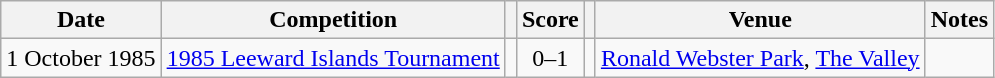<table class="wikitable">
<tr>
<th>Date</th>
<th>Competition</th>
<th></th>
<th>Score</th>
<th></th>
<th>Venue</th>
<th>Notes</th>
</tr>
<tr>
<td>1 October 1985</td>
<td><a href='#'>1985 Leeward Islands Tournament</a></td>
<td align=right></td>
<td align=center>0–1</td>
<td></td>
<td> <a href='#'>Ronald Webster Park</a>, <a href='#'>The Valley</a></td>
<td></td>
</tr>
</table>
